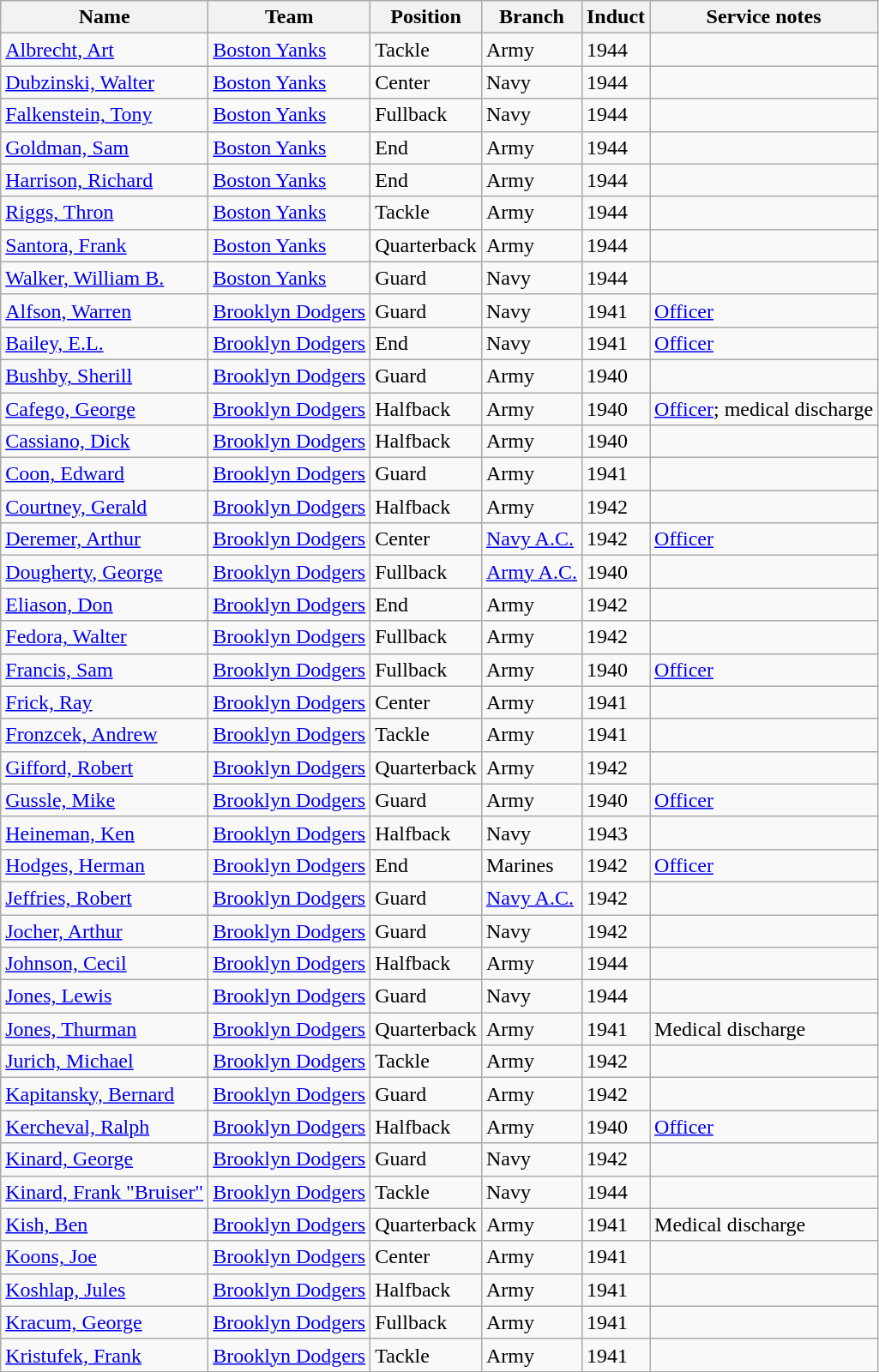<table class="wikitable sortable">
<tr>
<th>Name</th>
<th>Team</th>
<th>Position</th>
<th>Branch</th>
<th>Induct</th>
<th>Service notes</th>
</tr>
<tr>
<td><a href='#'>Albrecht, Art</a></td>
<td><a href='#'>Boston Yanks</a></td>
<td>Tackle</td>
<td>Army</td>
<td>1944</td>
<td></td>
</tr>
<tr>
<td><a href='#'>Dubzinski, Walter</a></td>
<td><a href='#'>Boston Yanks</a></td>
<td>Center</td>
<td>Navy</td>
<td>1944</td>
<td></td>
</tr>
<tr>
<td><a href='#'>Falkenstein, Tony</a></td>
<td><a href='#'>Boston Yanks</a></td>
<td>Fullback</td>
<td>Navy</td>
<td>1944</td>
<td></td>
</tr>
<tr>
<td><a href='#'>Goldman, Sam</a></td>
<td><a href='#'>Boston Yanks</a></td>
<td>End</td>
<td>Army</td>
<td>1944</td>
<td></td>
</tr>
<tr>
<td><a href='#'>Harrison, Richard</a></td>
<td><a href='#'>Boston Yanks</a></td>
<td>End</td>
<td>Army</td>
<td>1944</td>
<td></td>
</tr>
<tr>
<td><a href='#'>Riggs, Thron</a></td>
<td><a href='#'>Boston Yanks</a></td>
<td>Tackle</td>
<td>Army</td>
<td>1944</td>
<td></td>
</tr>
<tr>
<td><a href='#'>Santora, Frank</a></td>
<td><a href='#'>Boston Yanks</a></td>
<td>Quarterback</td>
<td>Army</td>
<td>1944</td>
<td></td>
</tr>
<tr>
<td><a href='#'>Walker, William B.</a></td>
<td><a href='#'>Boston Yanks</a></td>
<td>Guard</td>
<td>Navy</td>
<td>1944</td>
<td></td>
</tr>
<tr>
<td><a href='#'>Alfson, Warren</a></td>
<td><a href='#'>Brooklyn Dodgers</a></td>
<td>Guard</td>
<td>Navy</td>
<td>1941</td>
<td><a href='#'>Officer</a></td>
</tr>
<tr>
<td><a href='#'>Bailey, E.L.</a></td>
<td><a href='#'>Brooklyn Dodgers</a></td>
<td>End</td>
<td>Navy</td>
<td>1941</td>
<td><a href='#'>Officer</a></td>
</tr>
<tr>
<td><a href='#'>Bushby, Sherill</a></td>
<td><a href='#'>Brooklyn Dodgers</a></td>
<td>Guard</td>
<td>Army</td>
<td>1940</td>
<td></td>
</tr>
<tr>
<td><a href='#'>Cafego, George</a></td>
<td><a href='#'>Brooklyn Dodgers</a></td>
<td>Halfback</td>
<td>Army</td>
<td>1940</td>
<td><a href='#'>Officer</a>; medical discharge</td>
</tr>
<tr>
<td><a href='#'>Cassiano, Dick</a></td>
<td><a href='#'>Brooklyn Dodgers</a></td>
<td>Halfback</td>
<td>Army</td>
<td>1940</td>
<td></td>
</tr>
<tr>
<td><a href='#'>Coon, Edward</a></td>
<td><a href='#'>Brooklyn Dodgers</a></td>
<td>Guard</td>
<td>Army</td>
<td>1941</td>
<td></td>
</tr>
<tr>
<td><a href='#'>Courtney, Gerald</a></td>
<td><a href='#'>Brooklyn Dodgers</a></td>
<td>Halfback</td>
<td>Army</td>
<td>1942</td>
<td></td>
</tr>
<tr>
<td><a href='#'>Deremer, Arthur</a></td>
<td><a href='#'>Brooklyn Dodgers</a></td>
<td>Center</td>
<td><a href='#'>Navy A.C.</a></td>
<td>1942</td>
<td><a href='#'>Officer</a></td>
</tr>
<tr>
<td><a href='#'>Dougherty, George</a></td>
<td><a href='#'>Brooklyn Dodgers</a></td>
<td>Fullback</td>
<td><a href='#'>Army A.C.</a></td>
<td>1940</td>
<td></td>
</tr>
<tr>
<td><a href='#'>Eliason, Don</a></td>
<td><a href='#'>Brooklyn Dodgers</a></td>
<td>End</td>
<td>Army</td>
<td>1942</td>
<td></td>
</tr>
<tr>
<td><a href='#'>Fedora, Walter</a></td>
<td><a href='#'>Brooklyn Dodgers</a></td>
<td>Fullback</td>
<td>Army</td>
<td>1942</td>
<td></td>
</tr>
<tr>
<td><a href='#'>Francis, Sam</a></td>
<td><a href='#'>Brooklyn Dodgers</a></td>
<td>Fullback</td>
<td>Army</td>
<td>1940</td>
<td><a href='#'>Officer</a></td>
</tr>
<tr>
<td><a href='#'>Frick, Ray</a></td>
<td><a href='#'>Brooklyn Dodgers</a></td>
<td>Center</td>
<td>Army</td>
<td>1941</td>
<td></td>
</tr>
<tr>
<td><a href='#'>Fronzcek, Andrew</a></td>
<td><a href='#'>Brooklyn Dodgers</a></td>
<td>Tackle</td>
<td>Army</td>
<td>1941</td>
<td></td>
</tr>
<tr>
<td><a href='#'>Gifford, Robert</a></td>
<td><a href='#'>Brooklyn Dodgers</a></td>
<td>Quarterback</td>
<td>Army</td>
<td>1942</td>
<td></td>
</tr>
<tr>
<td><a href='#'>Gussle, Mike</a></td>
<td><a href='#'>Brooklyn Dodgers</a></td>
<td>Guard</td>
<td>Army</td>
<td>1940</td>
<td><a href='#'>Officer</a></td>
</tr>
<tr>
<td><a href='#'>Heineman, Ken</a></td>
<td><a href='#'>Brooklyn Dodgers</a></td>
<td>Halfback</td>
<td>Navy</td>
<td>1943</td>
<td></td>
</tr>
<tr>
<td><a href='#'>Hodges, Herman</a></td>
<td><a href='#'>Brooklyn Dodgers</a></td>
<td>End</td>
<td>Marines</td>
<td>1942</td>
<td><a href='#'>Officer</a></td>
</tr>
<tr>
<td><a href='#'>Jeffries, Robert</a></td>
<td><a href='#'>Brooklyn Dodgers</a></td>
<td>Guard</td>
<td><a href='#'>Navy A.C.</a></td>
<td>1942</td>
<td></td>
</tr>
<tr>
<td><a href='#'>Jocher, Arthur</a></td>
<td><a href='#'>Brooklyn Dodgers</a></td>
<td>Guard</td>
<td>Navy</td>
<td>1942</td>
<td></td>
</tr>
<tr>
<td><a href='#'>Johnson, Cecil</a></td>
<td><a href='#'>Brooklyn Dodgers</a></td>
<td>Halfback</td>
<td>Army</td>
<td>1944</td>
<td></td>
</tr>
<tr>
<td><a href='#'>Jones, Lewis</a></td>
<td><a href='#'>Brooklyn Dodgers</a></td>
<td>Guard</td>
<td>Navy</td>
<td>1944</td>
<td></td>
</tr>
<tr>
<td><a href='#'>Jones, Thurman</a></td>
<td><a href='#'>Brooklyn Dodgers</a></td>
<td>Quarterback</td>
<td>Army</td>
<td>1941</td>
<td>Medical discharge</td>
</tr>
<tr>
<td><a href='#'>Jurich, Michael</a></td>
<td><a href='#'>Brooklyn Dodgers</a></td>
<td>Tackle</td>
<td>Army</td>
<td>1942</td>
<td></td>
</tr>
<tr>
<td><a href='#'>Kapitansky, Bernard</a></td>
<td><a href='#'>Brooklyn Dodgers</a></td>
<td>Guard</td>
<td>Army</td>
<td>1942</td>
<td></td>
</tr>
<tr>
<td><a href='#'>Kercheval, Ralph</a></td>
<td><a href='#'>Brooklyn Dodgers</a></td>
<td>Halfback</td>
<td>Army</td>
<td>1940</td>
<td><a href='#'>Officer</a></td>
</tr>
<tr>
<td><a href='#'>Kinard, George</a></td>
<td><a href='#'>Brooklyn Dodgers</a></td>
<td>Guard</td>
<td>Navy</td>
<td>1942</td>
<td></td>
</tr>
<tr>
<td><a href='#'>Kinard, Frank "Bruiser"</a></td>
<td><a href='#'>Brooklyn Dodgers</a></td>
<td>Tackle</td>
<td>Navy</td>
<td>1944</td>
<td></td>
</tr>
<tr>
<td><a href='#'>Kish, Ben</a></td>
<td><a href='#'>Brooklyn Dodgers</a></td>
<td>Quarterback</td>
<td>Army</td>
<td>1941</td>
<td>Medical discharge</td>
</tr>
<tr>
<td><a href='#'>Koons, Joe</a></td>
<td><a href='#'>Brooklyn Dodgers</a></td>
<td>Center</td>
<td>Army</td>
<td>1941</td>
<td></td>
</tr>
<tr>
<td><a href='#'>Koshlap, Jules</a></td>
<td><a href='#'>Brooklyn Dodgers</a></td>
<td>Halfback</td>
<td>Army</td>
<td>1941</td>
<td></td>
</tr>
<tr>
<td><a href='#'>Kracum, George</a></td>
<td><a href='#'>Brooklyn Dodgers</a></td>
<td>Fullback</td>
<td>Army</td>
<td>1941</td>
<td></td>
</tr>
<tr>
<td><a href='#'>Kristufek, Frank</a></td>
<td><a href='#'>Brooklyn Dodgers</a></td>
<td>Tackle</td>
<td>Army</td>
<td>1941</td>
<td></td>
</tr>
</table>
